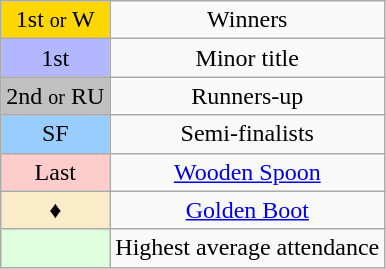<table class="wikitable" style="text-align:center">
<tr>
<td style=background:gold>1st <small>or</small> W</td>
<td>Winners</td>
</tr>
<tr>
<td style=background:#b3b7ff;>1st</td>
<td>Minor title</td>
</tr>
<tr>
<td style=background:silver>2nd <small>or</small> RU</td>
<td>Runners-up</td>
</tr>
<tr>
<td style=background:#9acdff>SF</td>
<td>Semi-finalists</td>
</tr>
<tr>
<td style=background:#FFCCCC>Last</td>
<td><a href='#'>Wooden Spoon</a></td>
</tr>
<tr>
<td style=background:#FAECC8;">♦</td>
<td><a href='#'>Golden Boot</a></td>
</tr>
<tr>
<td style="background:#dfd;"> </td>
<td>Highest average attendance</td>
</tr>
</table>
